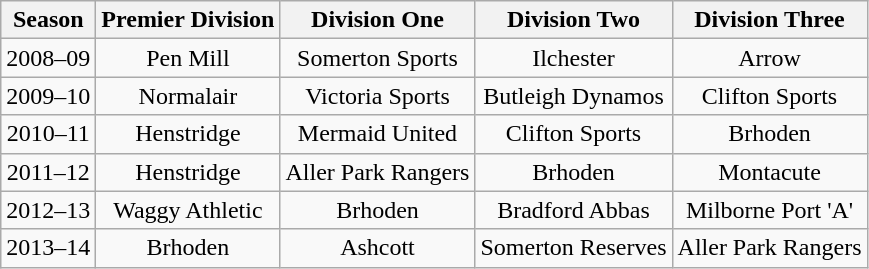<table class="wikitable" style="text-align: center">
<tr>
<th>Season</th>
<th>Premier Division</th>
<th>Division One</th>
<th>Division Two</th>
<th>Division Three</th>
</tr>
<tr>
<td>2008–09</td>
<td>Pen Mill</td>
<td>Somerton Sports</td>
<td>Ilchester</td>
<td>Arrow</td>
</tr>
<tr>
<td>2009–10</td>
<td>Normalair</td>
<td>Victoria Sports</td>
<td>Butleigh Dynamos</td>
<td>Clifton Sports</td>
</tr>
<tr>
<td>2010–11</td>
<td>Henstridge</td>
<td>Mermaid United</td>
<td>Clifton Sports</td>
<td>Brhoden</td>
</tr>
<tr>
<td>2011–12</td>
<td>Henstridge</td>
<td>Aller Park Rangers</td>
<td>Brhoden</td>
<td>Montacute</td>
</tr>
<tr>
<td>2012–13</td>
<td>Waggy Athletic</td>
<td>Brhoden</td>
<td>Bradford Abbas</td>
<td>Milborne Port 'A'</td>
</tr>
<tr>
<td>2013–14</td>
<td>Brhoden</td>
<td>Ashcott</td>
<td>Somerton Reserves</td>
<td>Aller Park Rangers</td>
</tr>
</table>
